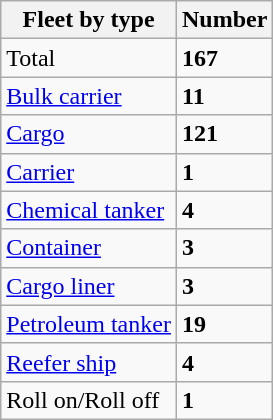<table class="wikitable">
<tr>
<th>Fleet by type</th>
<th>Number</th>
</tr>
<tr>
<td>Total</td>
<td><strong>167</strong></td>
</tr>
<tr>
<td><a href='#'>Bulk carrier</a></td>
<td><strong>11</strong></td>
</tr>
<tr>
<td><a href='#'>Cargo</a></td>
<td><strong>121</strong></td>
</tr>
<tr>
<td><a href='#'>Carrier</a></td>
<td><strong>1</strong></td>
</tr>
<tr>
<td><a href='#'>Chemical tanker</a></td>
<td><strong>4</strong></td>
</tr>
<tr>
<td><a href='#'>Container</a></td>
<td><strong>3</strong></td>
</tr>
<tr>
<td><a href='#'>Cargo liner</a></td>
<td><strong>3</strong></td>
</tr>
<tr>
<td><a href='#'>Petroleum tanker</a></td>
<td><strong>19</strong></td>
</tr>
<tr>
<td><a href='#'>Reefer ship</a></td>
<td><strong>4</strong></td>
</tr>
<tr>
<td>Roll on/Roll off</td>
<td><strong>1</strong></td>
</tr>
</table>
